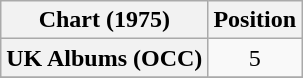<table class="wikitable plainrowheaders" style="text-align:center;">
<tr>
<th scope="col">Chart (1975)</th>
<th scope="col">Position</th>
</tr>
<tr>
<th scope="row">UK Albums (OCC)</th>
<td>5</td>
</tr>
<tr>
</tr>
</table>
